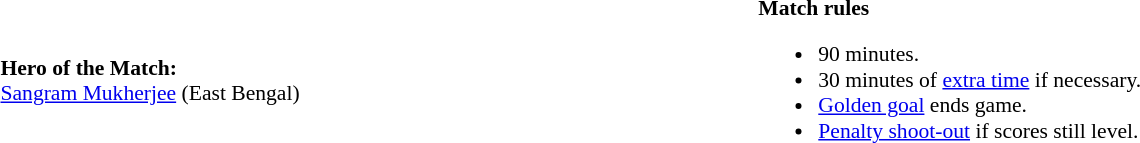<table width=100% style="font-size: 90%">
<tr>
<td><br><strong>Hero of the Match:</strong><br><a href='#'>Sangram Mukherjee</a> (East Bengal)</td>
<td style="width:60%; vertical-align:top;"><br><strong>Match rules</strong><ul><li>90 minutes.</li><li>30 minutes of <a href='#'>extra time</a> if necessary.</li><li><a href='#'>Golden goal</a> ends game.</li><li><a href='#'>Penalty shoot-out</a> if scores still level.</li></ul></td>
</tr>
</table>
